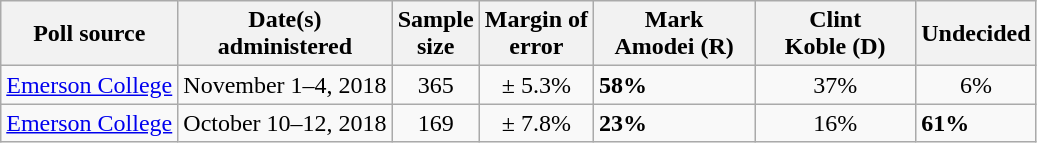<table class="wikitable">
<tr>
<th>Poll source</th>
<th>Date(s)<br>administered</th>
<th>Sample<br>size</th>
<th>Margin of<br>error</th>
<th style="width:100px;">Mark<br>Amodei (R)</th>
<th style="width:100px;">Clint<br>Koble (D)</th>
<th>Undecided</th>
</tr>
<tr>
<td><a href='#'>Emerson College</a></td>
<td align=center>November 1–4, 2018</td>
<td align=center>365</td>
<td align=center>± 5.3%</td>
<td><strong>58%</strong></td>
<td align=center>37%</td>
<td align=center>6%</td>
</tr>
<tr>
<td><a href='#'>Emerson College</a></td>
<td align=center>October 10–12, 2018</td>
<td align=center>169</td>
<td align=center>± 7.8%</td>
<td><strong>23%</strong></td>
<td align=center>16%</td>
<td><strong>61%</strong></td>
</tr>
</table>
